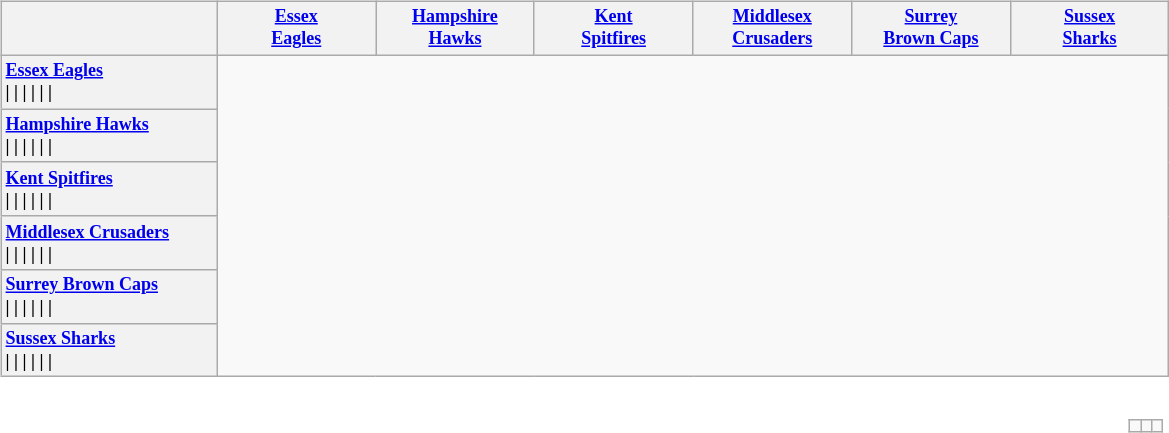<table style="padding:none;">
<tr>
<td colspan="3"><br><table class="wikitable" style="font-size: 75%; text-align:left;">
<tr>
<th style="width:138px; text-align:center;"></th>
<th width=100><a href='#'>Essex<br>Eagles</a></th>
<th width=100><a href='#'>Hampshire<br>Hawks</a></th>
<th width=100><a href='#'>Kent<br>Spitfires</a></th>
<th width=100><a href='#'>Middlesex<br>Crusaders</a></th>
<th width=100><a href='#'>Surrey<br>Brown Caps</a></th>
<th width=100><a href='#'>Sussex<br>Sharks</a></th>
</tr>
<tr>
<th style="text-align:left; border-left:none"><a href='#'>Essex Eagles</a><br> | 
 | 
  | 
 | 
 | 
 | </th>
</tr>
<tr>
<th style="text-align:left; border-left:none"><a href='#'>Hampshire Hawks</a><br> | 
 | 
  | 
 |  
 | 
 | </th>
</tr>
<tr>
<th style="text-align:left; border-left:none"><a href='#'>Kent Spitfires</a><br> | 
 |  
  | 
 | 
 | 
 | </th>
</tr>
<tr>
<th style="text-align:left; border-left:none"><a href='#'>Middlesex Crusaders</a><br> | 
 |  
  | 
 | 
 | 
 | </th>
</tr>
<tr>
<th style="text-align:left; border-left:none"><a href='#'>Surrey Brown Caps</a><br> | 
 | 
  | 
 | 
 | 
 | </th>
</tr>
<tr>
<th style="text-align:left; border-left:none"><a href='#'>Sussex Sharks</a><br> |  
 | 
  | 
 |  
 | 
 | </th>
</tr>
</table>
<table class="wikitable" style = "float:right;">
<tr style="text-align: center">
<td></td>
<td></td>
<td></td>
</tr>
</table>
</td>
</tr>
</table>
